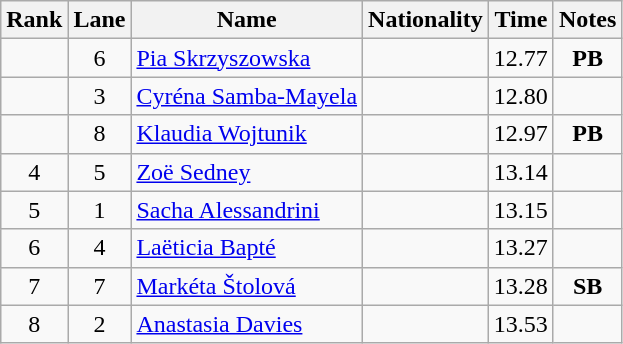<table class="wikitable sortable" style="text-align:center">
<tr>
<th>Rank</th>
<th>Lane</th>
<th>Name</th>
<th>Nationality</th>
<th>Time</th>
<th>Notes</th>
</tr>
<tr>
<td></td>
<td>6</td>
<td align=left><a href='#'>Pia Skrzyszowska</a></td>
<td align=left></td>
<td>12.77</td>
<td><strong>PB</strong></td>
</tr>
<tr>
<td></td>
<td>3</td>
<td align=left><a href='#'>Cyréna Samba-Mayela</a></td>
<td align=left></td>
<td>12.80</td>
<td></td>
</tr>
<tr>
<td></td>
<td>8</td>
<td align=left><a href='#'>Klaudia Wojtunik</a></td>
<td align=left></td>
<td>12.97</td>
<td><strong>PB</strong></td>
</tr>
<tr>
<td>4</td>
<td>5</td>
<td align=left><a href='#'>Zoë Sedney</a></td>
<td align=left></td>
<td>13.14</td>
<td></td>
</tr>
<tr>
<td>5</td>
<td>1</td>
<td align=left><a href='#'>Sacha Alessandrini</a></td>
<td align=left></td>
<td>13.15</td>
<td></td>
</tr>
<tr>
<td>6</td>
<td>4</td>
<td align=left><a href='#'>Laëticia Bapté</a></td>
<td align=left></td>
<td>13.27</td>
<td></td>
</tr>
<tr>
<td>7</td>
<td>7</td>
<td align=left><a href='#'>Markéta Štolová</a></td>
<td align=left></td>
<td>13.28</td>
<td><strong>SB</strong></td>
</tr>
<tr>
<td>8</td>
<td>2</td>
<td align=left><a href='#'>Anastasia Davies</a></td>
<td align=left></td>
<td>13.53</td>
<td></td>
</tr>
</table>
